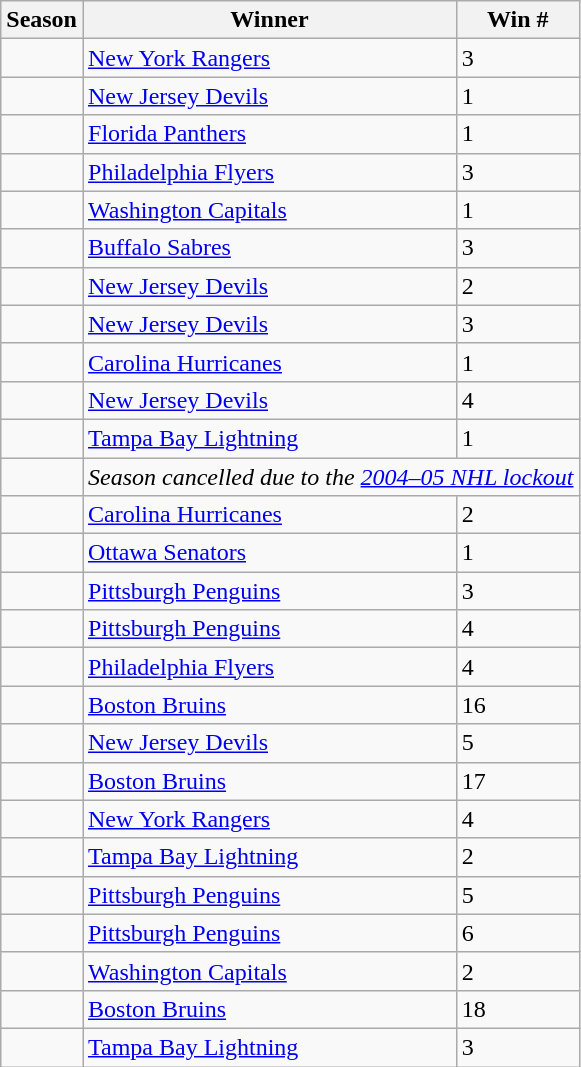<table class="wikitable">
<tr>
<th>Season</th>
<th>Winner</th>
<th>Win #</th>
</tr>
<tr>
<td></td>
<td><a href='#'>New York Rangers</a> </td>
<td>3</td>
</tr>
<tr>
<td></td>
<td><a href='#'>New Jersey Devils</a> </td>
<td>1</td>
</tr>
<tr>
<td></td>
<td><a href='#'>Florida Panthers</a></td>
<td>1</td>
</tr>
<tr>
<td></td>
<td><a href='#'>Philadelphia Flyers</a></td>
<td>3</td>
</tr>
<tr>
<td></td>
<td><a href='#'>Washington Capitals</a></td>
<td>1</td>
</tr>
<tr>
<td></td>
<td><a href='#'>Buffalo Sabres</a></td>
<td>3</td>
</tr>
<tr>
<td></td>
<td><a href='#'>New Jersey Devils</a> </td>
<td>2</td>
</tr>
<tr>
<td></td>
<td><a href='#'>New Jersey Devils</a></td>
<td>3</td>
</tr>
<tr>
<td></td>
<td><a href='#'>Carolina Hurricanes</a></td>
<td>1</td>
</tr>
<tr>
<td></td>
<td><a href='#'>New Jersey Devils</a> </td>
<td>4</td>
</tr>
<tr>
<td></td>
<td><a href='#'>Tampa Bay Lightning</a> </td>
<td>1</td>
</tr>
<tr>
<td></td>
<td colspan=2 align="center"><em>Season cancelled due to the <a href='#'>2004–05 NHL lockout</a></em></td>
</tr>
<tr>
<td></td>
<td><a href='#'>Carolina Hurricanes</a> </td>
<td>2</td>
</tr>
<tr>
<td></td>
<td><a href='#'>Ottawa Senators</a></td>
<td>1</td>
</tr>
<tr>
<td></td>
<td><a href='#'>Pittsburgh Penguins</a></td>
<td>3</td>
</tr>
<tr>
<td></td>
<td><a href='#'>Pittsburgh Penguins</a> </td>
<td>4</td>
</tr>
<tr>
<td></td>
<td><a href='#'>Philadelphia Flyers</a></td>
<td>4</td>
</tr>
<tr>
<td></td>
<td><a href='#'>Boston Bruins</a> </td>
<td>16</td>
</tr>
<tr>
<td></td>
<td><a href='#'>New Jersey Devils</a></td>
<td>5</td>
</tr>
<tr>
<td></td>
<td><a href='#'>Boston Bruins</a></td>
<td>17</td>
</tr>
<tr>
<td></td>
<td><a href='#'>New York Rangers</a></td>
<td>4</td>
</tr>
<tr>
<td></td>
<td><a href='#'>Tampa Bay Lightning</a></td>
<td>2</td>
</tr>
<tr>
<td></td>
<td><a href='#'>Pittsburgh Penguins</a> </td>
<td>5</td>
</tr>
<tr>
<td></td>
<td><a href='#'>Pittsburgh Penguins</a> </td>
<td>6</td>
</tr>
<tr>
<td></td>
<td><a href='#'>Washington Capitals</a> </td>
<td>2</td>
</tr>
<tr>
<td></td>
<td><a href='#'>Boston Bruins</a></td>
<td>18</td>
</tr>
<tr>
<td></td>
<td><a href='#'>Tampa Bay Lightning</a> </td>
<td>3</td>
</tr>
</table>
